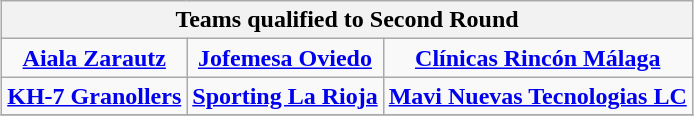<table class="wikitable" style="text-align: center; margin: 0 auto;">
<tr>
<th colspan="4">Teams qualified to Second Round</th>
</tr>
<tr>
<td><strong><a href='#'>Aiala Zarautz</a></strong></td>
<td><strong><a href='#'>Jofemesa Oviedo</a></strong></td>
<td><strong><a href='#'>Clínicas Rincón Málaga</a></strong></td>
</tr>
<tr>
<td><strong><a href='#'>KH-7 Granollers</a></strong></td>
<td><strong><a href='#'>Sporting La Rioja</a></strong></td>
<td><strong><a href='#'>Mavi Nuevas Tecnologias LC</a></strong></td>
</tr>
<tr>
</tr>
</table>
